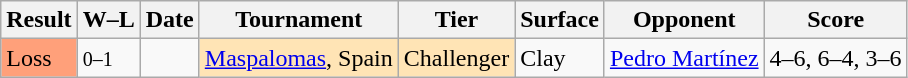<table class="wikitable">
<tr>
<th>Result</th>
<th class="unsortable">W–L</th>
<th>Date</th>
<th>Tournament</th>
<th>Tier</th>
<th>Surface</th>
<th>Opponent</th>
<th class="unsortable">Score</th>
</tr>
<tr>
<td bgcolor=ffa07a>Loss</td>
<td><small>0–1</small></td>
<td><a href='#'></a></td>
<td style="background:moccasin;"><a href='#'>Maspalomas</a>, Spain</td>
<td style="background:moccasin;">Challenger</td>
<td>Clay</td>
<td> <a href='#'>Pedro Martínez</a></td>
<td>4–6, 6–4, 3–6</td>
</tr>
</table>
